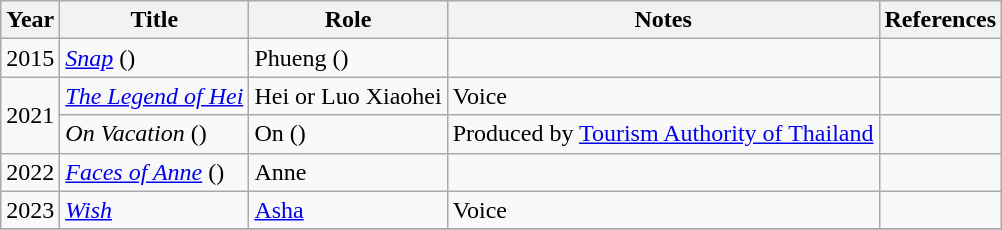<table class="wikitable">
<tr>
<th>Year</th>
<th>Title</th>
<th>Role</th>
<th>Notes</th>
<th>References</th>
</tr>
<tr>
<td>2015</td>
<td><em><a href='#'>Snap</a></em> ()</td>
<td>Phueng ()</td>
<td></td>
<td></td>
</tr>
<tr>
<td rowspan=2>2021</td>
<td><em><a href='#'>The Legend of Hei</a></em></td>
<td>Hei or Luo Xiaohei</td>
<td>Voice</td>
<td></td>
</tr>
<tr>
<td><em>On Vacation</em> ()</td>
<td>On ()</td>
<td>Produced by <a href='#'>Tourism Authority of Thailand</a></td>
<td></td>
</tr>
<tr>
<td>2022</td>
<td><em><a href='#'>Faces of Anne</a></em> ()</td>
<td>Anne</td>
<td></td>
<td></td>
</tr>
<tr>
<td>2023</td>
<td><em><a href='#'>Wish</a></em></td>
<td><a href='#'>Asha</a></td>
<td>Voice</td>
<td></td>
</tr>
<tr>
</tr>
</table>
